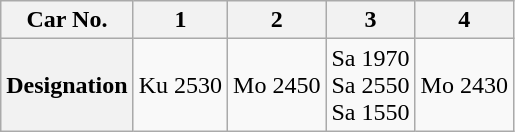<table class="wikitable">
<tr>
<th>Car No.</th>
<th>1</th>
<th>2</th>
<th>3</th>
<th>4</th>
</tr>
<tr>
<th>Designation</th>
<td>Ku 2530</td>
<td>Mo 2450</td>
<td>Sa 1970<br>Sa 2550<br>Sa 1550</td>
<td>Mo 2430</td>
</tr>
</table>
